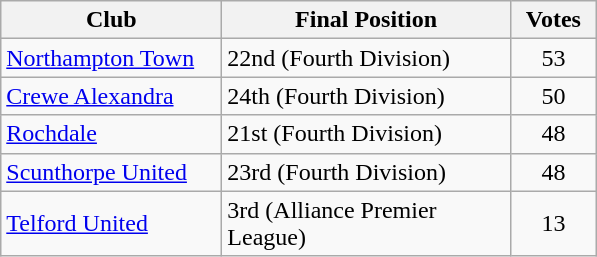<table class="wikitable" style="text-align:left;">
<tr>
<th width=140>Club</th>
<th width=185>Final Position</th>
<th width=50>Votes</th>
</tr>
<tr>
<td><a href='#'>Northampton Town</a></td>
<td>22nd (Fourth Division)</td>
<td align=center>53</td>
</tr>
<tr>
<td><a href='#'>Crewe Alexandra</a></td>
<td>24th (Fourth Division)</td>
<td align=center>50</td>
</tr>
<tr>
<td><a href='#'>Rochdale</a></td>
<td>21st (Fourth Division)</td>
<td align=center>48</td>
</tr>
<tr>
<td><a href='#'>Scunthorpe United</a></td>
<td>23rd (Fourth Division)</td>
<td align=center>48</td>
</tr>
<tr>
<td><a href='#'>Telford United</a></td>
<td>3rd (Alliance Premier League)</td>
<td align=center>13</td>
</tr>
</table>
